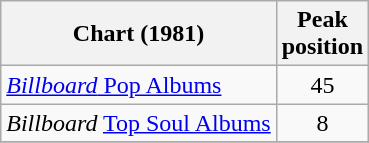<table class="wikitable">
<tr>
<th>Chart (1981)</th>
<th>Peak<br>position</th>
</tr>
<tr>
<td><a href='#'><em>Billboard</em> Pop Albums</a></td>
<td align=center>45</td>
</tr>
<tr>
<td><em>Billboard</em> <a href='#'>Top Soul Albums</a></td>
<td align=center>8</td>
</tr>
<tr>
</tr>
</table>
